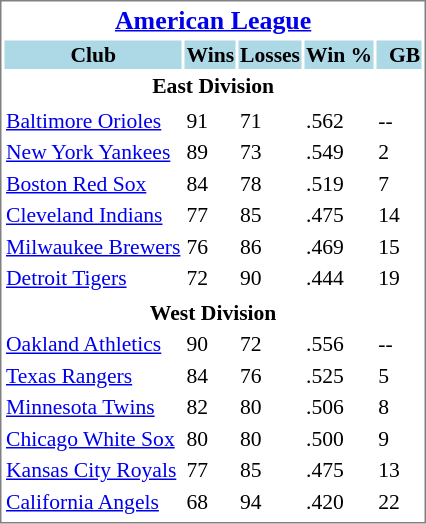<table cellpadding="1" style="width:auto;font-size: 90%; border: 1px solid gray;">
<tr align="center" style="font-size: larger;">
<th colspan=5><a href='#'>American League</a></th>
</tr>
<tr style="background:lightblue;">
<th>Club</th>
<th>Wins</th>
<th>Losses</th>
<th>Win %</th>
<th>  GB</th>
</tr>
<tr align="center" style="vertical-align: middle;" style="background:lightblue;">
<th colspan=5>East Division</th>
</tr>
<tr>
</tr>
<tr>
<td><a href='#'>Baltimore Orioles</a></td>
<td>91</td>
<td>71</td>
<td>.562</td>
<td>--</td>
</tr>
<tr>
<td><a href='#'>New York Yankees</a></td>
<td>89</td>
<td>73</td>
<td>.549</td>
<td>2</td>
</tr>
<tr>
<td><a href='#'>Boston Red Sox</a></td>
<td>84</td>
<td>78</td>
<td>.519</td>
<td>7</td>
</tr>
<tr>
<td><a href='#'>Cleveland Indians</a></td>
<td>77</td>
<td>85</td>
<td>.475</td>
<td>14</td>
</tr>
<tr>
<td><a href='#'>Milwaukee Brewers</a></td>
<td>76</td>
<td>86</td>
<td>.469</td>
<td>15</td>
</tr>
<tr>
<td><a href='#'>Detroit Tigers</a></td>
<td>72</td>
<td>90</td>
<td>.444</td>
<td>19</td>
</tr>
<tr>
</tr>
<tr align="center" style="vertical-align: middle;" style="background:lightblue;">
<th colspan=5>West Division</th>
</tr>
<tr>
<td><a href='#'>Oakland Athletics</a></td>
<td>90</td>
<td>72</td>
<td>.556</td>
<td>--</td>
</tr>
<tr>
<td><a href='#'>Texas Rangers</a></td>
<td>84</td>
<td>76</td>
<td>.525</td>
<td>5</td>
</tr>
<tr>
<td><a href='#'>Minnesota Twins</a></td>
<td>82</td>
<td>80</td>
<td>.506</td>
<td>8</td>
</tr>
<tr>
<td><a href='#'>Chicago White Sox</a></td>
<td>80</td>
<td>80</td>
<td>.500</td>
<td>9</td>
</tr>
<tr>
<td><a href='#'>Kansas City Royals</a></td>
<td>77</td>
<td>85</td>
<td>.475</td>
<td>13</td>
</tr>
<tr>
<td><a href='#'>California Angels</a></td>
<td>68</td>
<td>94</td>
<td>.420</td>
<td>22</td>
</tr>
<tr>
</tr>
</table>
